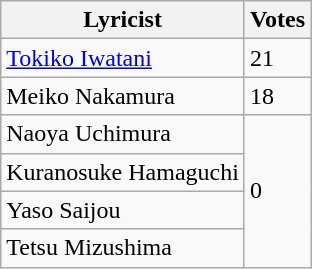<table class="wikitable">
<tr>
<th>Lyricist</th>
<th>Votes</th>
</tr>
<tr>
<td><a href='#'>Tokiko Iwatani</a></td>
<td>21</td>
</tr>
<tr>
<td>Meiko Nakamura</td>
<td>18</td>
</tr>
<tr>
<td>Naoya Uchimura</td>
<td rowspan=4>0</td>
</tr>
<tr>
<td>Kuranosuke Hamaguchi</td>
</tr>
<tr>
<td>Yaso Saijou</td>
</tr>
<tr>
<td>Tetsu Mizushima</td>
</tr>
</table>
